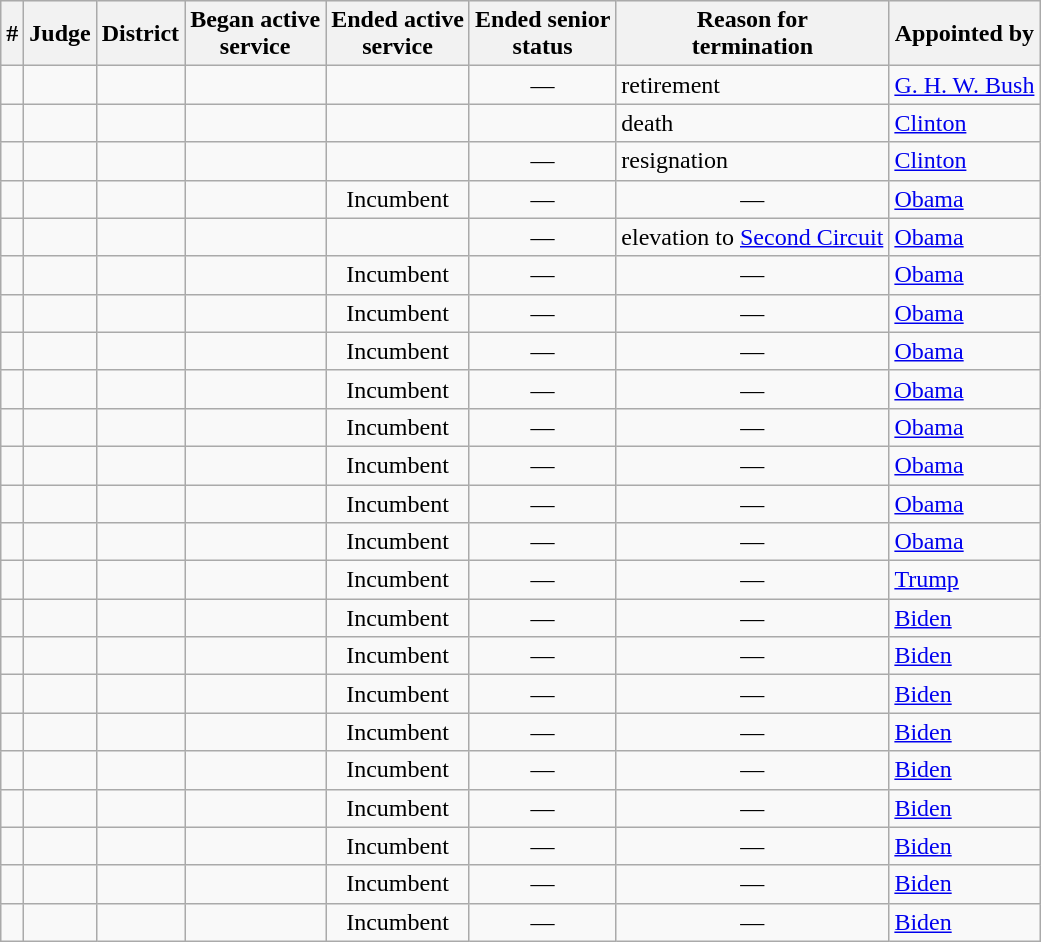<table class="sortable wikitable">
<tr bgcolor="#ececec">
<th>#</th>
<th>Judge</th>
<th>District</th>
<th>Began active<br>service</th>
<th>Ended active<br>service</th>
<th>Ended senior<br>status</th>
<th>Reason for<br>termination</th>
<th>Appointed by</th>
</tr>
<tr>
<td></td>
<td></td>
<td></td>
<td></td>
<td></td>
<td align="center">—</td>
<td>retirement</td>
<td><a href='#'>G. H. W. Bush</a></td>
</tr>
<tr>
<td></td>
<td></td>
<td></td>
<td></td>
<td></td>
<td></td>
<td>death</td>
<td><a href='#'>Clinton</a></td>
</tr>
<tr>
<td></td>
<td></td>
<td></td>
<td></td>
<td></td>
<td align="center">—</td>
<td>resignation</td>
<td><a href='#'>Clinton</a></td>
</tr>
<tr>
<td></td>
<td></td>
<td></td>
<td></td>
<td align="center">Incumbent</td>
<td align="center">—</td>
<td align="center">—</td>
<td><a href='#'>Obama</a></td>
</tr>
<tr>
<td></td>
<td></td>
<td></td>
<td></td>
<td></td>
<td align="center">—</td>
<td>elevation to <a href='#'>Second Circuit</a></td>
<td><a href='#'>Obama</a></td>
</tr>
<tr>
<td></td>
<td></td>
<td></td>
<td></td>
<td align="center">Incumbent</td>
<td align="center">—</td>
<td align="center">—</td>
<td><a href='#'>Obama</a></td>
</tr>
<tr>
<td></td>
<td></td>
<td></td>
<td></td>
<td align="center">Incumbent</td>
<td align="center">—</td>
<td align="center">—</td>
<td><a href='#'>Obama</a></td>
</tr>
<tr>
<td></td>
<td></td>
<td></td>
<td></td>
<td align="center">Incumbent</td>
<td align="center">—</td>
<td align="center">—</td>
<td><a href='#'>Obama</a></td>
</tr>
<tr>
<td></td>
<td></td>
<td></td>
<td></td>
<td align="center">Incumbent</td>
<td align="center">—</td>
<td align="center">—</td>
<td><a href='#'>Obama</a></td>
</tr>
<tr>
<td></td>
<td></td>
<td></td>
<td></td>
<td align="center">Incumbent</td>
<td align="center">—</td>
<td align="center">—</td>
<td><a href='#'>Obama</a></td>
</tr>
<tr>
<td></td>
<td></td>
<td></td>
<td></td>
<td align="center">Incumbent</td>
<td align="center">—</td>
<td align="center">—</td>
<td><a href='#'>Obama</a></td>
</tr>
<tr>
<td></td>
<td></td>
<td></td>
<td></td>
<td align="center">Incumbent</td>
<td align="center">—</td>
<td align="center">—</td>
<td><a href='#'>Obama</a></td>
</tr>
<tr>
<td></td>
<td></td>
<td></td>
<td></td>
<td align="center">Incumbent</td>
<td align="center">—</td>
<td align="center">—</td>
<td><a href='#'>Obama</a></td>
</tr>
<tr>
<td></td>
<td></td>
<td></td>
<td></td>
<td align="center">Incumbent</td>
<td align="center">—</td>
<td align="center">—</td>
<td><a href='#'>Trump</a></td>
</tr>
<tr>
<td></td>
<td></td>
<td></td>
<td></td>
<td align="center">Incumbent</td>
<td align="center">—</td>
<td align="center">—</td>
<td><a href='#'>Biden</a></td>
</tr>
<tr>
<td></td>
<td></td>
<td></td>
<td></td>
<td align="center">Incumbent</td>
<td align="center">—</td>
<td align="center">—</td>
<td><a href='#'>Biden</a></td>
</tr>
<tr>
<td></td>
<td></td>
<td></td>
<td></td>
<td align="center">Incumbent</td>
<td align="center">—</td>
<td align="center">—</td>
<td><a href='#'>Biden</a></td>
</tr>
<tr>
<td></td>
<td></td>
<td></td>
<td></td>
<td align="center">Incumbent</td>
<td align="center">—</td>
<td align="center">—</td>
<td><a href='#'>Biden</a></td>
</tr>
<tr>
<td></td>
<td></td>
<td></td>
<td></td>
<td align="center">Incumbent</td>
<td align="center">—</td>
<td align="center">—</td>
<td><a href='#'>Biden</a></td>
</tr>
<tr>
<td></td>
<td></td>
<td></td>
<td></td>
<td align="center">Incumbent</td>
<td align="center">—</td>
<td align="center">—</td>
<td><a href='#'>Biden</a></td>
</tr>
<tr>
<td></td>
<td></td>
<td></td>
<td></td>
<td align="center">Incumbent</td>
<td align="center">—</td>
<td align="center">—</td>
<td><a href='#'>Biden</a></td>
</tr>
<tr>
<td></td>
<td></td>
<td></td>
<td></td>
<td align="center">Incumbent</td>
<td align="center">—</td>
<td align="center">—</td>
<td><a href='#'>Biden</a></td>
</tr>
<tr>
<td></td>
<td></td>
<td></td>
<td></td>
<td align="center">Incumbent</td>
<td align="center">—</td>
<td align="center">—</td>
<td><a href='#'>Biden</a></td>
</tr>
</table>
